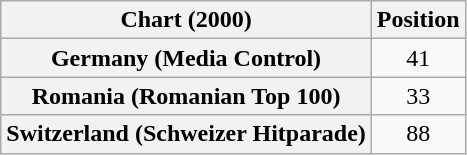<table class="wikitable sortable plainrowheaders" style="text-align:center">
<tr>
<th>Chart (2000)</th>
<th>Position</th>
</tr>
<tr>
<th scope="row">Germany (Media Control)</th>
<td>41</td>
</tr>
<tr>
<th scope="row">Romania (Romanian Top 100)</th>
<td>33</td>
</tr>
<tr>
<th scope="row">Switzerland (Schweizer Hitparade)</th>
<td>88</td>
</tr>
</table>
